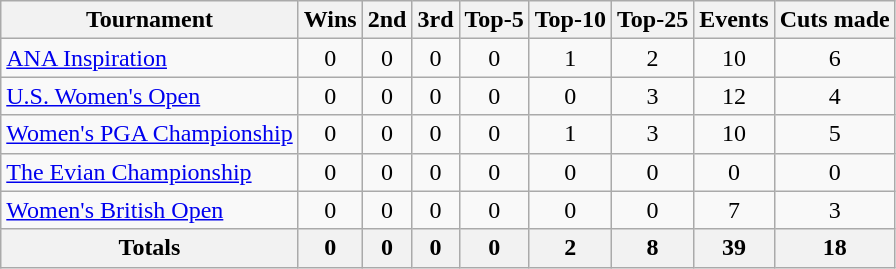<table class=wikitable style=text-align:center>
<tr>
<th>Tournament</th>
<th>Wins</th>
<th>2nd</th>
<th>3rd</th>
<th>Top-5</th>
<th>Top-10</th>
<th>Top-25</th>
<th>Events</th>
<th>Cuts made</th>
</tr>
<tr>
<td align=left><a href='#'>ANA Inspiration</a></td>
<td>0</td>
<td>0</td>
<td>0</td>
<td>0</td>
<td>1</td>
<td>2</td>
<td>10</td>
<td>6</td>
</tr>
<tr>
<td align=left><a href='#'>U.S. Women's Open</a></td>
<td>0</td>
<td>0</td>
<td>0</td>
<td>0</td>
<td>0</td>
<td>3</td>
<td>12</td>
<td>4</td>
</tr>
<tr>
<td align=left><a href='#'>Women's PGA Championship</a></td>
<td>0</td>
<td>0</td>
<td>0</td>
<td>0</td>
<td>1</td>
<td>3</td>
<td>10</td>
<td>5</td>
</tr>
<tr>
<td align=left><a href='#'>The Evian Championship</a></td>
<td>0</td>
<td>0</td>
<td>0</td>
<td>0</td>
<td>0</td>
<td>0</td>
<td>0</td>
<td>0</td>
</tr>
<tr>
<td align=left><a href='#'>Women's British Open</a></td>
<td>0</td>
<td>0</td>
<td>0</td>
<td>0</td>
<td>0</td>
<td>0</td>
<td>7</td>
<td>3</td>
</tr>
<tr>
<th>Totals</th>
<th>0</th>
<th>0</th>
<th>0</th>
<th>0</th>
<th>2</th>
<th>8</th>
<th>39</th>
<th>18</th>
</tr>
</table>
